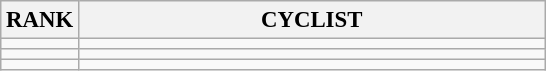<table class="wikitable" style="font-size:95%;">
<tr>
<th>RANK</th>
<th align="left" style="width: 20em">CYCLIST</th>
</tr>
<tr>
<td align="center"></td>
<td></td>
</tr>
<tr>
<td align="center"></td>
<td></td>
</tr>
<tr>
<td align="center"></td>
<td></td>
</tr>
</table>
